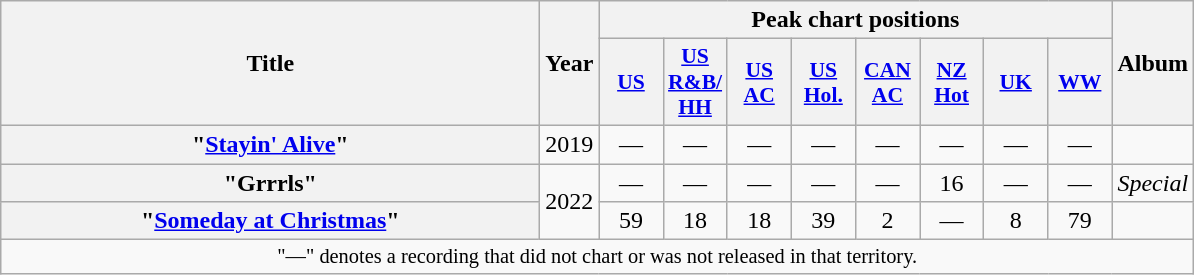<table class="wikitable plainrowheaders" style="text-align:center;">
<tr>
<th scope="col" rowspan="2" style="width:22em;">Title</th>
<th scope="col" rowspan="2" style="width:1em;">Year</th>
<th scope="col" colspan="8">Peak chart positions</th>
<th scope="col" rowspan="2">Album</th>
</tr>
<tr>
<th scope="col" style="width:2.5em;font-size:90%;"><a href='#'>US</a><br></th>
<th scope="col" style="width:2.5em;font-size:90%;"><a href='#'>US<br>R&B/<br>HH</a><br></th>
<th scope="col" style="width:2.5em;font-size:90%;"><a href='#'>US<br>AC</a><br></th>
<th scope="col" style="width:2.5em;font-size:90%;"><a href='#'>US<br>Hol.</a><br></th>
<th scope="col" style="width:2.5em;font-size:90%;"><a href='#'>CAN<br>AC</a><br></th>
<th scope="col" style="width:2.5em;font-size:90%;"><a href='#'>NZ<br>Hot</a><br></th>
<th scope="col" style="width:2.5em;font-size:90%;"><a href='#'>UK</a><br></th>
<th scope="col" style="width:2.5em;font-size:90%;"><a href='#'>WW</a><br></th>
</tr>
<tr>
<th scope="row">"<a href='#'>Stayin' Alive</a>"</th>
<td>2019</td>
<td>—</td>
<td>—</td>
<td>—</td>
<td>—</td>
<td>—</td>
<td>—</td>
<td>—</td>
<td>—</td>
<td></td>
</tr>
<tr>
<th scope="row">"Grrrls"</th>
<td rowspan="2">2022</td>
<td>—</td>
<td>—</td>
<td>—</td>
<td>—</td>
<td>—</td>
<td>16</td>
<td>—</td>
<td>—</td>
<td><em>Special</em></td>
</tr>
<tr>
<th scope="row">"<a href='#'>Someday at Christmas</a>" </th>
<td>59</td>
<td>18</td>
<td>18</td>
<td>39</td>
<td>2</td>
<td>—</td>
<td>8</td>
<td>79</td>
<td></td>
</tr>
<tr>
<td colspan="11" style="font-size:85%">"—" denotes a recording that did not chart or was not released in that territory.</td>
</tr>
</table>
